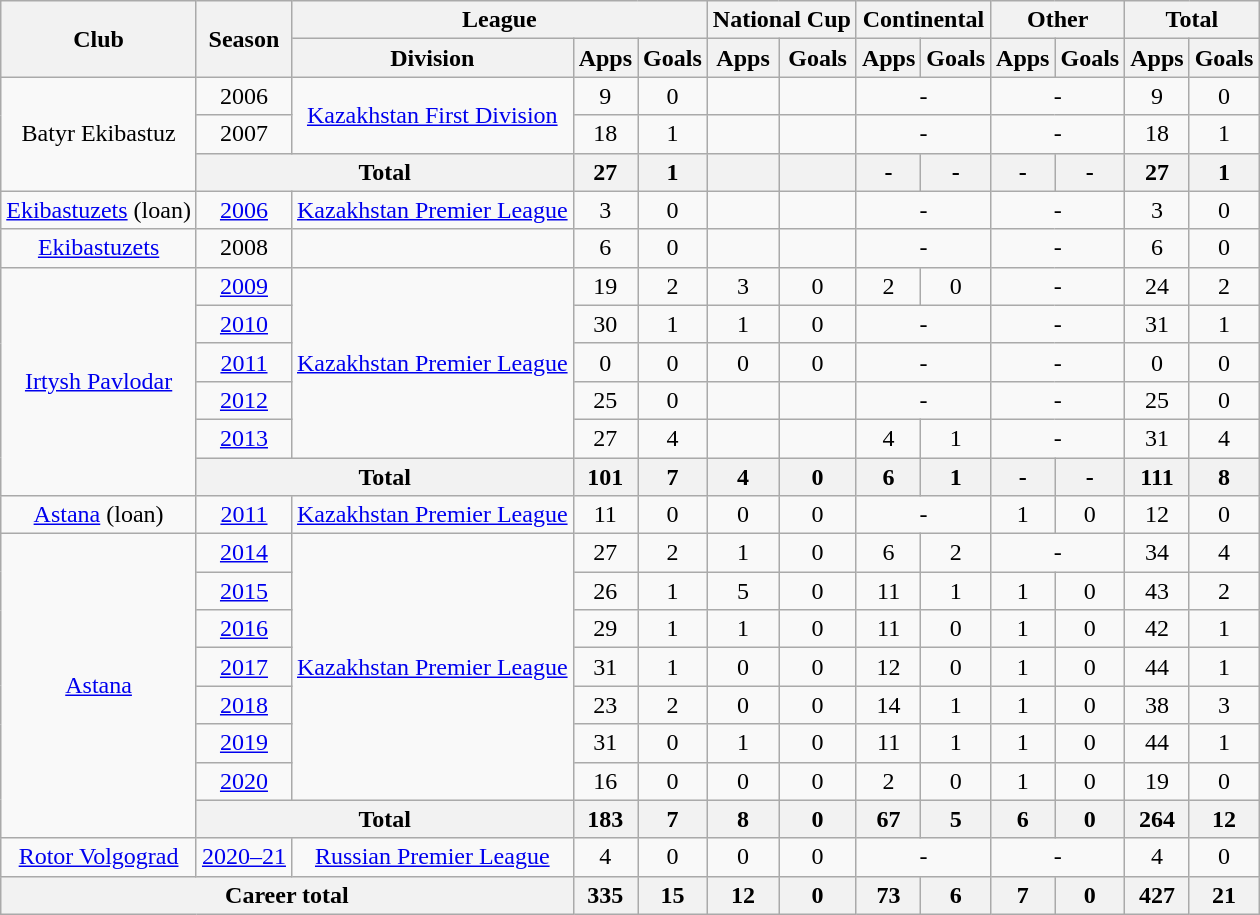<table class="wikitable" style="text-align: center;">
<tr>
<th rowspan="2">Club</th>
<th rowspan="2">Season</th>
<th colspan="3">League</th>
<th colspan="2">National Cup</th>
<th colspan="2">Continental</th>
<th colspan="2">Other</th>
<th colspan="2">Total</th>
</tr>
<tr>
<th>Division</th>
<th>Apps</th>
<th>Goals</th>
<th>Apps</th>
<th>Goals</th>
<th>Apps</th>
<th>Goals</th>
<th>Apps</th>
<th>Goals</th>
<th>Apps</th>
<th>Goals</th>
</tr>
<tr>
<td rowspan="3" valign="center">Batyr Ekibastuz</td>
<td>2006</td>
<td rowspan="2" valign="center"><a href='#'>Kazakhstan First Division</a></td>
<td>9</td>
<td>0</td>
<td></td>
<td></td>
<td colspan="2">-</td>
<td colspan="2">-</td>
<td>9</td>
<td>0</td>
</tr>
<tr>
<td>2007</td>
<td>18</td>
<td>1</td>
<td></td>
<td></td>
<td colspan="2">-</td>
<td colspan="2">-</td>
<td>18</td>
<td>1</td>
</tr>
<tr>
<th colspan="2">Total</th>
<th>27</th>
<th>1</th>
<th></th>
<th></th>
<th>-</th>
<th>-</th>
<th>-</th>
<th>-</th>
<th>27</th>
<th>1</th>
</tr>
<tr>
<td valign="center"><a href='#'>Ekibastuzets</a> (loan)</td>
<td><a href='#'>2006</a></td>
<td><a href='#'>Kazakhstan Premier League</a></td>
<td>3</td>
<td>0</td>
<td></td>
<td></td>
<td colspan="2">-</td>
<td colspan="2">-</td>
<td>3</td>
<td>0</td>
</tr>
<tr>
<td valign="center"><a href='#'>Ekibastuzets</a></td>
<td>2008</td>
<td></td>
<td>6</td>
<td>0</td>
<td></td>
<td></td>
<td colspan="2">-</td>
<td colspan="2">-</td>
<td>6</td>
<td>0</td>
</tr>
<tr>
<td rowspan="6" valign="center"><a href='#'>Irtysh Pavlodar</a></td>
<td><a href='#'>2009</a></td>
<td rowspan="5" valign="center"><a href='#'>Kazakhstan Premier League</a></td>
<td>19</td>
<td>2</td>
<td>3</td>
<td>0</td>
<td>2</td>
<td>0</td>
<td colspan="2">-</td>
<td>24</td>
<td>2</td>
</tr>
<tr>
<td><a href='#'>2010</a></td>
<td>30</td>
<td>1</td>
<td>1</td>
<td>0</td>
<td colspan="2">-</td>
<td colspan="2">-</td>
<td>31</td>
<td>1</td>
</tr>
<tr>
<td><a href='#'>2011</a></td>
<td>0</td>
<td>0</td>
<td>0</td>
<td>0</td>
<td colspan="2">-</td>
<td colspan="2">-</td>
<td>0</td>
<td>0</td>
</tr>
<tr>
<td><a href='#'>2012</a></td>
<td>25</td>
<td>0</td>
<td></td>
<td></td>
<td colspan="2">-</td>
<td colspan="2">-</td>
<td>25</td>
<td>0</td>
</tr>
<tr>
<td><a href='#'>2013</a></td>
<td>27</td>
<td>4</td>
<td></td>
<td></td>
<td>4</td>
<td>1</td>
<td colspan="2">-</td>
<td>31</td>
<td>4</td>
</tr>
<tr>
<th colspan="2">Total</th>
<th>101</th>
<th>7</th>
<th>4</th>
<th>0</th>
<th>6</th>
<th>1</th>
<th>-</th>
<th>-</th>
<th>111</th>
<th>8</th>
</tr>
<tr>
<td valign="center"><a href='#'>Astana</a> (loan)</td>
<td><a href='#'>2011</a></td>
<td><a href='#'>Kazakhstan Premier League</a></td>
<td>11</td>
<td>0</td>
<td>0</td>
<td>0</td>
<td colspan="2">-</td>
<td>1</td>
<td>0</td>
<td>12</td>
<td>0</td>
</tr>
<tr>
<td rowspan="8" valign="center"><a href='#'>Astana</a></td>
<td><a href='#'>2014</a></td>
<td rowspan="7" valign="center"><a href='#'>Kazakhstan Premier League</a></td>
<td>27</td>
<td>2</td>
<td>1</td>
<td>0</td>
<td>6</td>
<td>2</td>
<td colspan="2">-</td>
<td>34</td>
<td>4</td>
</tr>
<tr>
<td><a href='#'>2015</a></td>
<td>26</td>
<td>1</td>
<td>5</td>
<td>0</td>
<td>11</td>
<td>1</td>
<td>1</td>
<td>0</td>
<td>43</td>
<td>2</td>
</tr>
<tr>
<td><a href='#'>2016</a></td>
<td>29</td>
<td>1</td>
<td>1</td>
<td>0</td>
<td>11</td>
<td>0</td>
<td>1</td>
<td>0</td>
<td>42</td>
<td>1</td>
</tr>
<tr>
<td><a href='#'>2017</a></td>
<td>31</td>
<td>1</td>
<td>0</td>
<td>0</td>
<td>12</td>
<td>0</td>
<td>1</td>
<td>0</td>
<td>44</td>
<td>1</td>
</tr>
<tr>
<td><a href='#'>2018</a></td>
<td>23</td>
<td>2</td>
<td>0</td>
<td>0</td>
<td>14</td>
<td>1</td>
<td>1</td>
<td>0</td>
<td>38</td>
<td>3</td>
</tr>
<tr>
<td><a href='#'>2019</a></td>
<td>31</td>
<td>0</td>
<td>1</td>
<td>0</td>
<td>11</td>
<td>1</td>
<td>1</td>
<td>0</td>
<td>44</td>
<td>1</td>
</tr>
<tr>
<td><a href='#'>2020</a></td>
<td>16</td>
<td>0</td>
<td>0</td>
<td>0</td>
<td>2</td>
<td>0</td>
<td>1</td>
<td>0</td>
<td>19</td>
<td>0</td>
</tr>
<tr>
<th colspan="2">Total</th>
<th>183</th>
<th>7</th>
<th>8</th>
<th>0</th>
<th>67</th>
<th>5</th>
<th>6</th>
<th>0</th>
<th>264</th>
<th>12</th>
</tr>
<tr>
<td valign="center"><a href='#'>Rotor Volgograd</a></td>
<td><a href='#'>2020–21</a></td>
<td><a href='#'>Russian Premier League</a></td>
<td>4</td>
<td>0</td>
<td>0</td>
<td>0</td>
<td colspan="2">-</td>
<td colspan="2">-</td>
<td>4</td>
<td>0</td>
</tr>
<tr>
<th colspan="3">Career total</th>
<th>335</th>
<th>15</th>
<th>12</th>
<th>0</th>
<th>73</th>
<th>6</th>
<th>7</th>
<th>0</th>
<th>427</th>
<th>21</th>
</tr>
</table>
